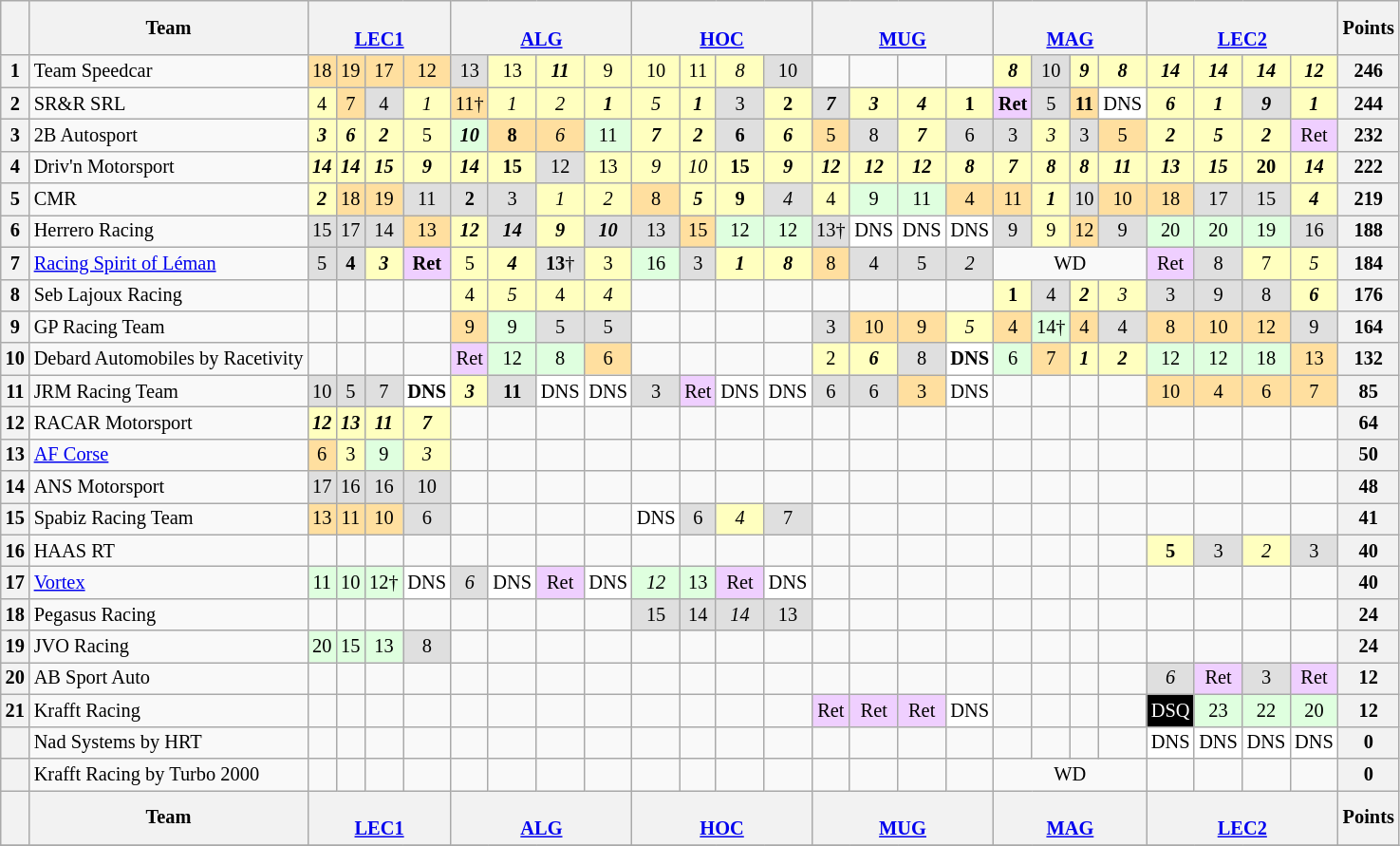<table class="wikitable" style="font-size: 85%; text-align:center;">
<tr>
<th></th>
<th>Team</th>
<th colspan=4><br><a href='#'>LEC1</a></th>
<th colspan=4><br><a href='#'>ALG</a></th>
<th colspan=4><br><a href='#'>HOC</a></th>
<th colspan=4><br><a href='#'>MUG</a></th>
<th colspan=4><br><a href='#'>MAG</a></th>
<th colspan=4><br><a href='#'>LEC2</a></th>
<th>Points</th>
</tr>
<tr>
<th>1</th>
<td align=left> Team Speedcar</td>
<td style="background:#FFDF9F;">18</td>
<td style="background:#FFDF9F;">19</td>
<td style="background:#FFDF9F;">17</td>
<td style="background:#FFDF9F;">12</td>
<td style="background:#DFDFDF;">13</td>
<td style="background:#FFFFBF;">13</td>
<td style="background:#FFFFBF;"><strong><em>11</em></strong></td>
<td style="background:#FFFFBF;">9</td>
<td style="background:#FFFFBF;">10</td>
<td style="background:#FFFFBF;">11</td>
<td style="background:#FFFFBF;"><em>8</em></td>
<td style="background:#DFDFDF;">10</td>
<td></td>
<td></td>
<td></td>
<td></td>
<td style="background:#FFFFBF;"><strong><em>8</em></strong></td>
<td style="background:#DFDFDF;">10</td>
<td style="background:#FFFFBF;"><strong><em>9</em></strong></td>
<td style="background:#FFFFBF;"><strong><em>8</em></strong></td>
<td style="background:#FFFFBF;"><strong><em>14</em></strong></td>
<td style="background:#FFFFBF;"><strong><em>14</em></strong></td>
<td style="background:#FFFFBF;"><strong><em>14</em></strong></td>
<td style="background:#FFFFBF;"><strong><em>12</em></strong></td>
<th>246</th>
</tr>
<tr>
<th>2</th>
<td align=left> SR&R SRL</td>
<td style="background:#FFFFBF;">4</td>
<td style="background:#FFDF9F;">7</td>
<td style="background:#DFDFDF;">4</td>
<td style="background:#FFFFBF;"><em>1</em></td>
<td style="background:#FFDF9F;">11†</td>
<td style="background:#FFFFBF;"><em>1</em></td>
<td style="background:#FFFFBF;"><em>2</em></td>
<td style="background:#FFFFBF;"><strong><em>1</em></strong></td>
<td style="background:#FFFFBF;"><em>5</em></td>
<td style="background:#FFFFBF;"><strong><em>1</em></strong></td>
<td style="background:#DFDFDF;">3</td>
<td style="background:#FFFFBF;"><strong>2</strong></td>
<td style="background:#DFDFDF;"><strong><em>7</em></strong></td>
<td style="background:#FFFFBF;"><strong><em>3</em></strong></td>
<td style="background:#FFFFBF;"><strong><em>4</em></strong></td>
<td style="background:#FFFFBF;"><strong>1</strong></td>
<td style="background:#EFCFFF;"><strong>Ret</strong></td>
<td style="background:#DFDFDF;">5</td>
<td style="background:#FFDF9F;"><strong>11</strong></td>
<td style="background:#FFFFFF;">DNS</td>
<td style="background:#FFFFBF;"><strong><em>6</em></strong></td>
<td style="background:#FFFFBF;"><strong><em>1</em></strong></td>
<td style="background:#DFDFDF;"><strong><em>9</em></strong></td>
<td style="background:#FFFFBF;"><strong><em>1</em></strong></td>
<th>244</th>
</tr>
<tr>
<th>3</th>
<td align=left> 2B Autosport</td>
<td style="background:#FFFFBF;"><strong><em>3</em></strong></td>
<td style="background:#FFFFBF;"><strong><em>6</em></strong></td>
<td style="background:#FFFFBF;"><strong><em>2</em></strong></td>
<td style="background:#FFFFBF;">5</td>
<td style="background:#DFFFDF;"><strong><em>10</em></strong></td>
<td style="background:#FFDF9F;"><strong>8</strong></td>
<td style="background:#FFDF9F;"><em>6</em></td>
<td style="background:#DFFFDF;">11</td>
<td style="background:#FFFFBF;"><strong><em>7</em></strong></td>
<td style="background:#FFFFBF;"><strong><em>2</em></strong></td>
<td style="background:#DFDFDF;"><strong>6</strong></td>
<td style="background:#FFFFBF;"><strong><em>6</em></strong></td>
<td style="background:#FFDF9F;">5</td>
<td style="background:#DFDFDF;">8</td>
<td style="background:#FFFFBF;"><strong><em>7</em></strong></td>
<td style="background:#DFDFDF;">6</td>
<td style="background:#DFDFDF;">3</td>
<td style="background:#FFFFBF;"><em>3</em></td>
<td style="background:#DFDFDF;">3</td>
<td style="background:#FFDF9F;">5</td>
<td style="background:#FFFFBF;"><strong><em>2</em></strong></td>
<td style="background:#FFFFBF;"><strong><em>5</em></strong></td>
<td style="background:#FFFFBF;"><strong><em>2</em></strong></td>
<td style="background:#EFCFFF;">Ret</td>
<th>232</th>
</tr>
<tr>
<th>4</th>
<td align=left> Driv'n Motorsport</td>
<td style="background:#FFFFBF;"><strong><em>14</em></strong></td>
<td style="background:#FFFFBF;"><strong><em>14</em></strong></td>
<td style="background:#FFFFBF;"><strong><em>15</em></strong></td>
<td style="background:#FFFFBF;"><strong><em>9</em></strong></td>
<td style="background:#FFFFBF;"><strong><em>14</em></strong></td>
<td style="background:#FFFFBF;"><strong>15</strong></td>
<td style="background:#DFDFDF;">12</td>
<td style="background:#FFFFBF;">13</td>
<td style="background:#FFFFBF;"><em>9</em></td>
<td style="background:#FFFFBF;"><em>10</em></td>
<td style="background:#FFFFBF;"><strong>15</strong></td>
<td style="background:#FFFFBF;"><strong><em>9</em></strong></td>
<td style="background:#FFFFBF;"><strong><em>12</em></strong></td>
<td style="background:#FFFFBF;"><strong><em>12</em></strong></td>
<td style="background:#FFFFBF;"><strong><em>12</em></strong></td>
<td style="background:#FFFFBF;"><strong><em>8</em></strong></td>
<td style="background:#FFFFBF;"><strong><em>7</em></strong></td>
<td style="background:#FFFFBF;"><strong><em>8</em></strong></td>
<td style="background:#FFFFBF;"><strong><em>8</em></strong></td>
<td style="background:#FFFFBF;"><strong><em>11</em></strong></td>
<td style="background:#FFFFBF;"><strong><em>13</em></strong></td>
<td style="background:#FFFFBF;"><strong><em>15</em></strong></td>
<td style="background:#FFFFBF;"><strong>20</strong></td>
<td style="background:#FFFFBF;"><strong><em>14</em></strong></td>
<th>222</th>
</tr>
<tr>
<th>5</th>
<td align=left> CMR</td>
<td style="background:#FFFFBF;"><strong><em>2</em></strong></td>
<td style="background:#FFDF9F;">18</td>
<td style="background:#FFDF9F;">19</td>
<td style="background:#DFDFDF;">11</td>
<td style="background:#DFDFDF;"><strong>2</strong></td>
<td style="background:#DFDFDF;">3</td>
<td style="background:#FFFFBF;"><em>1</em></td>
<td style="background:#FFFFBF;"><em>2</em></td>
<td style="background:#FFDF9F;">8</td>
<td style="background:#FFFFBF;"><strong><em>5</em></strong></td>
<td style="background:#FFFFBF;"><strong>9</strong></td>
<td style="background:#DFDFDF;"><em>4</em></td>
<td style="background:#FFFFBF;">4</td>
<td style="background:#DFFFDF;">9</td>
<td style="background:#DFFFDF;">11</td>
<td style="background:#FFDF9F;">4</td>
<td style="background:#FFDF9F;">11</td>
<td style="background:#FFFFBF;"><strong><em>1</em></strong></td>
<td style="background:#DFDFDF;">10</td>
<td style="background:#FFDF9F;">10</td>
<td style="background:#FFDF9F;">18</td>
<td style="background:#DFDFDF;">17</td>
<td style="background:#DFDFDF;">15</td>
<td style="background:#FFFFBF;"><strong><em>4</em></strong></td>
<th>219</th>
</tr>
<tr>
<th>6</th>
<td align=left> Herrero Racing</td>
<td style="background:#DFDFDF;">15</td>
<td style="background:#DFDFDF;">17</td>
<td style="background:#DFDFDF;">14</td>
<td style="background:#FFDF9F;">13</td>
<td style="background:#FFFFBF;"><strong><em>12</em></strong></td>
<td style="background:#DFDFDF;"><strong><em>14</em></strong></td>
<td style="background:#FFFFBF;"><strong><em>9</em></strong></td>
<td style="background:#DFDFDF;"><strong><em>10</em></strong></td>
<td style="background:#DFDFDF;">13</td>
<td style="background:#FFDF9F;">15</td>
<td style="background:#DFFFDF;">12</td>
<td style="background:#DFFFDF;">12</td>
<td style="background:#DFDFDF;">13†</td>
<td style="background:#FFFFFF;">DNS</td>
<td style="background:#FFFFFF;">DNS</td>
<td style="background:#FFFFFF;">DNS</td>
<td style="background:#DFDFDF;">9</td>
<td style="background:#FFFFBF;">9</td>
<td style="background:#FFDF9F;">12</td>
<td style="background:#DFDFDF;">9</td>
<td style="background:#DFFFDF;">20</td>
<td style="background:#DFFFDF;">20</td>
<td style="background:#DFFFDF;">19</td>
<td style="background:#DFDFDF;">16</td>
<th>188</th>
</tr>
<tr>
<th>7</th>
<td align=left> <a href='#'>Racing Spirit of Léman</a></td>
<td style="background:#DFDFDF;">5</td>
<td style="background:#DFDFDF;"><strong>4</strong></td>
<td style="background:#FFFFBF;"><strong><em>3</em></strong></td>
<td style="background:#EFCFFF;"><strong>Ret</strong></td>
<td style="background:#FFFFBF;">5</td>
<td style="background:#FFFFBF;"><strong><em>4</em></strong></td>
<td style="background:#DFDFDF;"><strong>13</strong>†</td>
<td style="background:#FFFFBF;">3</td>
<td style="background:#DFFFDF;">16</td>
<td style="background:#DFDFDF;">3</td>
<td style="background:#FFFFBF;"><strong><em>1</em></strong></td>
<td style="background:#FFFFBF;"><strong><em>8</em></strong></td>
<td style="background:#FFDF9F;">8</td>
<td style="background:#DFDFDF;">4</td>
<td style="background:#DFDFDF;">5</td>
<td style="background:#DFDFDF;"><em>2</em></td>
<td colspan=4>WD</td>
<td style="background:#EFCFFF;">Ret</td>
<td style="background:#DFDFDF;">8</td>
<td style="background:#FFFFBF;">7</td>
<td style="background:#FFFFBF;"><em>5</em></td>
<th>184</th>
</tr>
<tr>
<th>8</th>
<td align=left> Seb Lajoux Racing</td>
<td></td>
<td></td>
<td></td>
<td></td>
<td style="background:#FFFFBF;">4</td>
<td style="background:#FFFFBF;"><em>5</em></td>
<td style="background:#FFFFBF;">4</td>
<td style="background:#FFFFBF;"><em>4</em></td>
<td></td>
<td></td>
<td></td>
<td></td>
<td></td>
<td></td>
<td></td>
<td></td>
<td style="background:#FFFFBF;"><strong>1</strong></td>
<td style="background:#DFDFDF;">4</td>
<td style="background:#FFFFBF;"><strong><em>2</em></strong></td>
<td style="background:#FFFFBF;"><em>3</em></td>
<td style="background:#DFDFDF;">3</td>
<td style="background:#DFDFDF;">9</td>
<td style="background:#DFDFDF;">8</td>
<td style="background:#FFFFBF;"><strong><em>6</em></strong></td>
<th>176</th>
</tr>
<tr>
<th>9</th>
<td align=left> GP Racing Team</td>
<td></td>
<td></td>
<td></td>
<td></td>
<td style="background:#FFDF9F;">9</td>
<td style="background:#DFFFDF;">9</td>
<td style="background:#DFDFDF;">5</td>
<td style="background:#DFDFDF;">5</td>
<td></td>
<td></td>
<td></td>
<td></td>
<td style="background:#DFDFDF;">3</td>
<td style="background:#FFDF9F;">10</td>
<td style="background:#FFDF9F;">9</td>
<td style="background:#FFFFBF;"><em>5</em></td>
<td style="background:#FFDF9F;">4</td>
<td style="background:#DFFFDF;">14†</td>
<td style="background:#FFDF9F;">4</td>
<td style="background:#DFDFDF;">4</td>
<td style="background:#FFDF9F;">8</td>
<td style="background:#FFDF9F;">10</td>
<td style="background:#FFDF9F;">12</td>
<td style="background:#DFDFDF;">9</td>
<th>164</th>
</tr>
<tr>
<th>10</th>
<td align=left> Debard Automobiles by Racetivity</td>
<td></td>
<td></td>
<td></td>
<td></td>
<td style="background:#EFCFFF;">Ret</td>
<td style="background:#DFFFDF;">12</td>
<td style="background:#DFFFDF;">8</td>
<td style="background:#FFDF9F;">6</td>
<td></td>
<td></td>
<td></td>
<td></td>
<td style="background:#FFFFBF;">2</td>
<td style="background:#FFFFBF;"><strong><em>6</em></strong></td>
<td style="background:#DFDFDF;">8</td>
<td style="background:#FFFFFF;"><strong>DNS</strong></td>
<td style="background:#DFFFDF;">6</td>
<td style="background:#FFDF9F;">7</td>
<td style="background:#FFFFBF;"><strong><em>1</em></strong></td>
<td style="background:#FFFFBF;"><strong><em>2</em></strong></td>
<td style="background:#DFFFDF;">12</td>
<td style="background:#DFFFDF;">12</td>
<td style="background:#DFFFDF;">18</td>
<td style="background:#FFDF9F;">13</td>
<th>132</th>
</tr>
<tr>
<th>11</th>
<td align=left> JRM Racing Team</td>
<td style="background:#DFDFDF;">10</td>
<td style="background:#DFDFDF;">5</td>
<td style="background:#DFDFDF;">7</td>
<td style="background:#FFFFFF;"><strong>DNS</strong></td>
<td style="background:#FFFFBF;"><strong><em>3</em></strong></td>
<td style="background:#DFDFDF;"><strong>11</strong></td>
<td style="background:#FFFFFF;">DNS</td>
<td style="background:#FFFFFF;">DNS</td>
<td style="background:#DFDFDF;">3</td>
<td style="background:#EFCFFF;">Ret</td>
<td style="background:#FFFFFF;">DNS</td>
<td style="background:#FFFFFF;">DNS</td>
<td style="background:#DFDFDF;">6</td>
<td style="background:#DFDFDF;">6</td>
<td style="background:#FFDF9F;">3</td>
<td style="background:#FFFFFF;">DNS</td>
<td></td>
<td></td>
<td></td>
<td></td>
<td style="background:#FFDF9F;">10</td>
<td style="background:#FFDF9F;">4</td>
<td style="background:#FFDF9F;">6</td>
<td style="background:#FFDF9F;">7</td>
<th>85</th>
</tr>
<tr>
<th>12</th>
<td align=left> RACAR Motorsport</td>
<td style="background:#FFFFBF;"><strong><em>12</em></strong></td>
<td style="background:#FFFFBF;"><strong><em>13</em></strong></td>
<td style="background:#FFFFBF;"><strong><em>11</em></strong></td>
<td style="background:#FFFFBF;"><strong><em>7</em></strong></td>
<td></td>
<td></td>
<td></td>
<td></td>
<td></td>
<td></td>
<td></td>
<td></td>
<td></td>
<td></td>
<td></td>
<td></td>
<td></td>
<td></td>
<td></td>
<td></td>
<td></td>
<td></td>
<td></td>
<td></td>
<th>64</th>
</tr>
<tr>
<th>13</th>
<td align=left> <a href='#'>AF Corse</a></td>
<td style="background:#FFDF9F;">6</td>
<td style="background:#FFFFBF;">3</td>
<td style="background:#DFFFDF;">9</td>
<td style="background:#FFFFBF;"><em>3</em></td>
<td></td>
<td></td>
<td></td>
<td></td>
<td></td>
<td></td>
<td></td>
<td></td>
<td></td>
<td></td>
<td></td>
<td></td>
<td></td>
<td></td>
<td></td>
<td></td>
<td></td>
<td></td>
<td></td>
<td></td>
<th>50</th>
</tr>
<tr>
<th>14</th>
<td align=left> ANS Motorsport</td>
<td style="background:#DFDFDF;">17</td>
<td style="background:#DFDFDF;">16</td>
<td style="background:#DFDFDF;">16</td>
<td style="background:#DFDFDF;">10</td>
<td></td>
<td></td>
<td></td>
<td></td>
<td></td>
<td></td>
<td></td>
<td></td>
<td></td>
<td></td>
<td></td>
<td></td>
<td></td>
<td></td>
<td></td>
<td></td>
<td></td>
<td></td>
<td></td>
<td></td>
<th>48</th>
</tr>
<tr>
<th>15</th>
<td align=left> Spabiz Racing Team</td>
<td style="background:#FFDF9F;">13</td>
<td style="background:#FFDF9F;">11</td>
<td style="background:#FFDF9F;">10</td>
<td style="background:#DFDFDF;">6</td>
<td></td>
<td></td>
<td></td>
<td></td>
<td style="background:#FFFFFF;">DNS</td>
<td style="background:#DFDFDF;">6</td>
<td style="background:#FFFFBF;"><em>4</em></td>
<td style="background:#DFDFDF;">7</td>
<td></td>
<td></td>
<td></td>
<td></td>
<td></td>
<td></td>
<td></td>
<td></td>
<td></td>
<td></td>
<td></td>
<td></td>
<th>41</th>
</tr>
<tr>
<th>16</th>
<td align=left> HAAS RT</td>
<td></td>
<td></td>
<td></td>
<td></td>
<td></td>
<td></td>
<td></td>
<td></td>
<td></td>
<td></td>
<td></td>
<td></td>
<td></td>
<td></td>
<td></td>
<td></td>
<td></td>
<td></td>
<td></td>
<td></td>
<td style="background:#FFFFBF;"><strong>5</strong></td>
<td style="background:#DFDFDF;">3</td>
<td style="background:#FFFFBF;"><em>2</em></td>
<td style="background:#DFDFDF;">3</td>
<th>40</th>
</tr>
<tr>
<th>17</th>
<td align=left> <a href='#'>Vortex</a></td>
<td style="background:#DFFFDF;">11</td>
<td style="background:#DFFFDF;">10</td>
<td style="background:#DFFFDF;">12†</td>
<td style="background:#FFFFFF;">DNS</td>
<td style="background:#DFDFDF;"><em>6</em></td>
<td style="background:#FFFFFF;">DNS</td>
<td style="background:#EFCFFF;">Ret</td>
<td style="background:#FFFFFF;">DNS</td>
<td style="background:#DFFFDF;"><em>12</em></td>
<td style="background:#DFFFDF;">13</td>
<td style="background:#EFCFFF;">Ret</td>
<td style="background:#FFFFFF;">DNS</td>
<td></td>
<td></td>
<td></td>
<td></td>
<td></td>
<td></td>
<td></td>
<td></td>
<td></td>
<td></td>
<td></td>
<td></td>
<th>40</th>
</tr>
<tr>
<th>18</th>
<td align=left> Pegasus Racing</td>
<td></td>
<td></td>
<td></td>
<td></td>
<td></td>
<td></td>
<td></td>
<td></td>
<td style="background:#DFDFDF;">15</td>
<td style="background:#DFDFDF;">14</td>
<td style="background:#DFDFDF;"><em>14</em></td>
<td style="background:#DFDFDF;">13</td>
<td></td>
<td></td>
<td></td>
<td></td>
<td></td>
<td></td>
<td></td>
<td></td>
<td></td>
<td></td>
<td></td>
<td></td>
<th>24</th>
</tr>
<tr>
<th>19</th>
<td align=left> JVO Racing</td>
<td style="background:#DFFFDF;">20</td>
<td style="background:#DFFFDF;">15</td>
<td style="background:#DFFFDF;">13</td>
<td style="background:#DFDFDF;">8</td>
<td></td>
<td></td>
<td></td>
<td></td>
<td></td>
<td></td>
<td></td>
<td></td>
<td></td>
<td></td>
<td></td>
<td></td>
<td></td>
<td></td>
<td></td>
<td></td>
<td></td>
<td></td>
<td></td>
<td></td>
<th>24</th>
</tr>
<tr>
<th>20</th>
<td align=left> AB Sport Auto</td>
<td></td>
<td></td>
<td></td>
<td></td>
<td></td>
<td></td>
<td></td>
<td></td>
<td></td>
<td></td>
<td></td>
<td></td>
<td></td>
<td></td>
<td></td>
<td></td>
<td></td>
<td></td>
<td></td>
<td></td>
<td style="background:#DFDFDF;"><em>6</em></td>
<td style="background:#EFCFFF;">Ret</td>
<td style="background:#DFDFDF;">3</td>
<td style="background:#EFCFFF;">Ret</td>
<th>12</th>
</tr>
<tr>
<th>21</th>
<td align=left> Krafft Racing</td>
<td></td>
<td></td>
<td></td>
<td></td>
<td></td>
<td></td>
<td></td>
<td></td>
<td></td>
<td></td>
<td></td>
<td></td>
<td style="background:#EFCFFF;">Ret</td>
<td style="background:#EFCFFF;">Ret</td>
<td style="background:#EFCFFF;">Ret</td>
<td style="background:#FFFFFF;">DNS</td>
<td></td>
<td></td>
<td></td>
<td></td>
<td style="background:#000000;color:white">DSQ</td>
<td style="background:#DFFFDF;">23</td>
<td style="background:#DFFFDF;">22</td>
<td style="background:#DFFFDF;">20</td>
<th>12</th>
</tr>
<tr>
<th></th>
<td align=left> Nad Systems by HRT</td>
<td></td>
<td></td>
<td></td>
<td></td>
<td></td>
<td></td>
<td></td>
<td></td>
<td></td>
<td></td>
<td></td>
<td></td>
<td></td>
<td></td>
<td></td>
<td></td>
<td></td>
<td></td>
<td></td>
<td></td>
<td style="background:#FFFFFF;">DNS</td>
<td style="background:#FFFFFF;">DNS</td>
<td style="background:#FFFFFF;">DNS</td>
<td style="background:#FFFFFF;">DNS</td>
<th>0</th>
</tr>
<tr>
<th></th>
<td align=left> Krafft Racing by Turbo 2000</td>
<td></td>
<td></td>
<td></td>
<td></td>
<td></td>
<td></td>
<td></td>
<td></td>
<td></td>
<td></td>
<td></td>
<td></td>
<td></td>
<td></td>
<td></td>
<td></td>
<td colspan=4>WD</td>
<td></td>
<td></td>
<td></td>
<td></td>
<th>0</th>
</tr>
<tr>
<th></th>
<th>Team</th>
<th colspan=4><br><a href='#'>LEC1</a></th>
<th colspan=4><br><a href='#'>ALG</a></th>
<th colspan=4><br><a href='#'>HOC</a></th>
<th colspan=4><br><a href='#'>MUG</a></th>
<th colspan=4><br><a href='#'>MAG</a></th>
<th colspan=4><br><a href='#'>LEC2</a></th>
<th>Points</th>
</tr>
<tr>
</tr>
</table>
